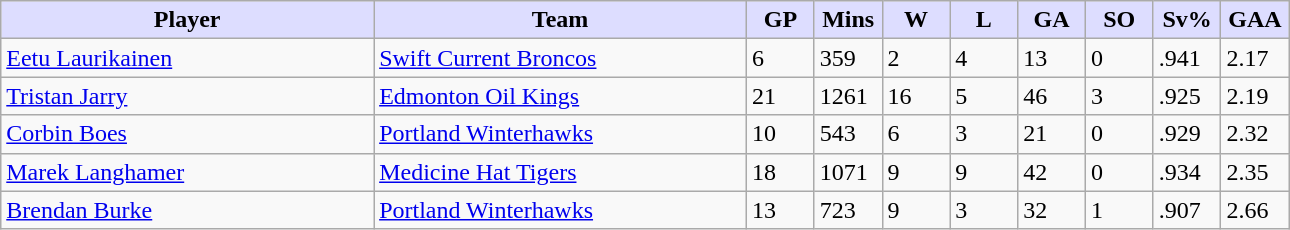<table class="wikitable">
<tr>
<th style="background:#ddf; width:27.5%;">Player</th>
<th style="background:#ddf; width:27.5%;">Team</th>
<th style="background:#ddf; width:5%;">GP</th>
<th style="background:#ddf; width:5%;">Mins</th>
<th style="background:#ddf; width:5%;">W</th>
<th style="background:#ddf; width:5%;">L</th>
<th style="background:#ddf; width:5%;">GA</th>
<th style="background:#ddf; width:5%;">SO</th>
<th style="background:#ddf; width:5%;">Sv%</th>
<th style="background:#ddf; width:5%;">GAA</th>
</tr>
<tr>
<td><a href='#'>Eetu Laurikainen</a></td>
<td><a href='#'>Swift Current Broncos</a></td>
<td>6</td>
<td>359</td>
<td>2</td>
<td>4</td>
<td>13</td>
<td>0</td>
<td>.941</td>
<td>2.17</td>
</tr>
<tr>
<td><a href='#'>Tristan Jarry</a></td>
<td><a href='#'>Edmonton Oil Kings</a></td>
<td>21</td>
<td>1261</td>
<td>16</td>
<td>5</td>
<td>46</td>
<td>3</td>
<td>.925</td>
<td>2.19</td>
</tr>
<tr>
<td><a href='#'>Corbin Boes</a></td>
<td><a href='#'>Portland Winterhawks</a></td>
<td>10</td>
<td>543</td>
<td>6</td>
<td>3</td>
<td>21</td>
<td>0</td>
<td>.929</td>
<td>2.32</td>
</tr>
<tr>
<td><a href='#'>Marek Langhamer</a></td>
<td><a href='#'>Medicine Hat Tigers</a></td>
<td>18</td>
<td>1071</td>
<td>9</td>
<td>9</td>
<td>42</td>
<td>0</td>
<td>.934</td>
<td>2.35</td>
</tr>
<tr>
<td><a href='#'>Brendan Burke</a></td>
<td><a href='#'>Portland Winterhawks</a></td>
<td>13</td>
<td>723</td>
<td>9</td>
<td>3</td>
<td>32</td>
<td>1</td>
<td>.907</td>
<td>2.66</td>
</tr>
</table>
